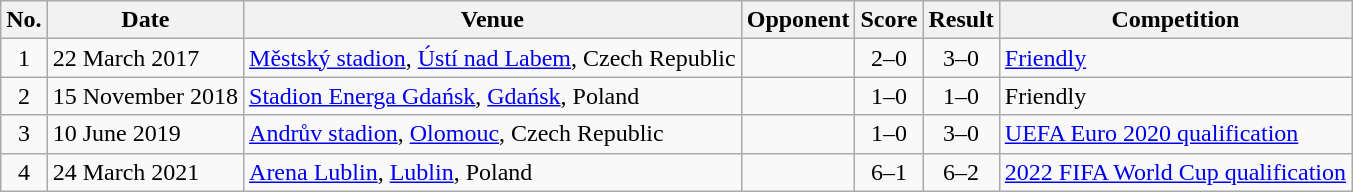<table class="wikitable sortable">
<tr>
<th scope="col">No.</th>
<th scope="col">Date</th>
<th scope="col">Venue</th>
<th scope="col">Opponent</th>
<th scope="col">Score</th>
<th scope="col">Result</th>
<th scope="col">Competition</th>
</tr>
<tr>
<td style="text-align:center">1</td>
<td>22 March 2017</td>
<td><a href='#'>Městský stadion</a>, <a href='#'>Ústí nad Labem</a>, Czech Republic</td>
<td></td>
<td style="text-align:center">2–0</td>
<td style="text-align:center">3–0</td>
<td><a href='#'>Friendly</a></td>
</tr>
<tr>
<td style="text-align:center">2</td>
<td>15 November 2018</td>
<td><a href='#'>Stadion Energa Gdańsk</a>, <a href='#'>Gdańsk</a>, Poland</td>
<td></td>
<td style="text-align:center">1–0</td>
<td style="text-align:center">1–0</td>
<td>Friendly</td>
</tr>
<tr>
<td style="text-align:center">3</td>
<td>10 June 2019</td>
<td><a href='#'>Andrův stadion</a>, <a href='#'>Olomouc</a>, Czech Republic</td>
<td></td>
<td style="text-align:center">1–0</td>
<td style="text-align:center">3–0</td>
<td><a href='#'>UEFA Euro 2020 qualification</a></td>
</tr>
<tr>
<td style="text-align:center">4</td>
<td>24 March 2021</td>
<td><a href='#'>Arena Lublin</a>, <a href='#'>Lublin</a>, Poland</td>
<td></td>
<td style="text-align:center">6–1</td>
<td style="text-align:center">6–2</td>
<td><a href='#'>2022 FIFA World Cup qualification</a></td>
</tr>
</table>
